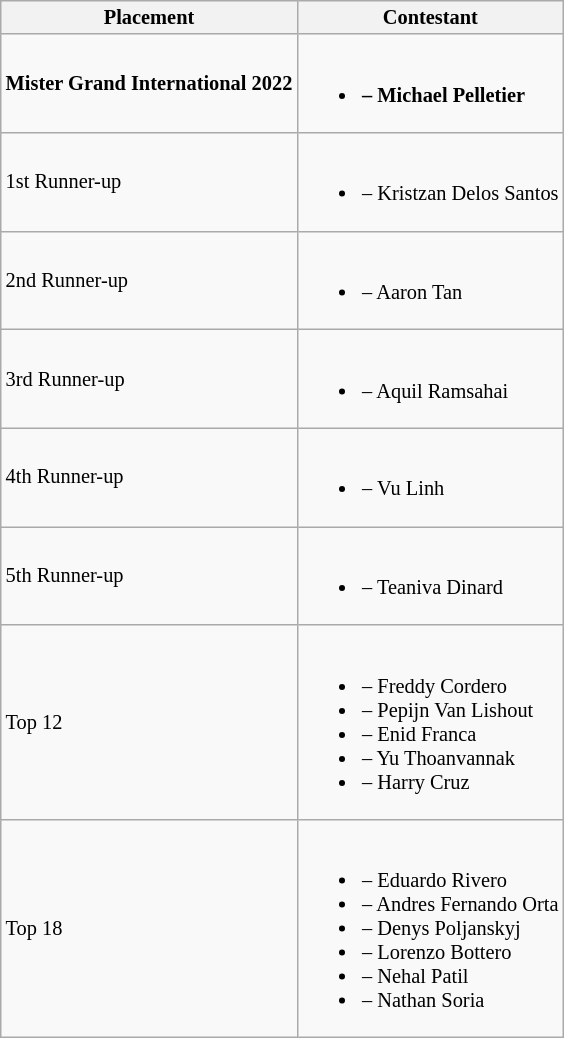<table class="wikitable sortable" style="font-size: 85%;">
<tr>
<th>Placement</th>
<th>Contestant</th>
</tr>
<tr>
<td><strong>Mister Grand International 2022</strong></td>
<td><br><ul><li><strong> – Michael Pelletier</strong></li></ul></td>
</tr>
<tr>
<td>1st Runner-up</td>
<td><br><ul><li> – Kristzan Delos Santos</li></ul></td>
</tr>
<tr>
<td>2nd Runner-up</td>
<td><br><ul><li> – Aaron Tan</li></ul></td>
</tr>
<tr>
<td>3rd Runner-up</td>
<td><br><ul><li> – Aquil Ramsahai</li></ul></td>
</tr>
<tr>
<td>4th Runner-up</td>
<td><br><ul><li> – Vu Linh</li></ul></td>
</tr>
<tr>
<td>5th Runner-up</td>
<td><br><ul><li> – Teaniva Dinard</li></ul></td>
</tr>
<tr>
<td>Top 12</td>
<td><br><ul><li> – Freddy Cordero</li><li> – Pepijn Van Lishout</li><li> – Enid Franca</li><li> – Yu Thoanvannak</li><li> – Harry Cruz</li></ul></td>
</tr>
<tr>
<td>Top 18</td>
<td><br><ul><li> – Eduardo Rivero</li><li> – Andres Fernando Orta</li><li> – Denys Poljanskyj</li><li> – Lorenzo Bottero</li><li> – Nehal Patil</li><li> – Nathan Soria</li></ul></td>
</tr>
</table>
